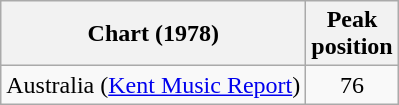<table class="wikitable">
<tr>
<th>Chart (1978)</th>
<th>Peak<br>position</th>
</tr>
<tr>
<td>Australia (<a href='#'>Kent Music Report</a>)</td>
<td style="text-align:center;">76</td>
</tr>
</table>
